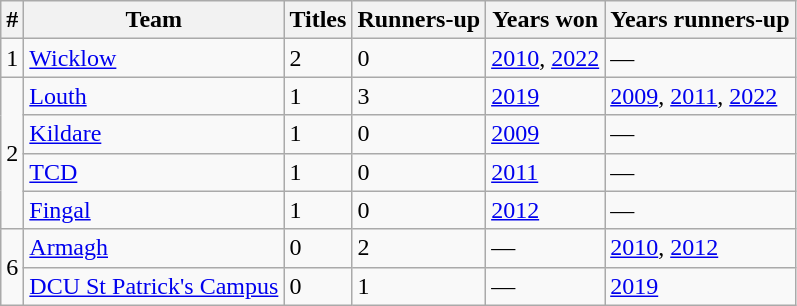<table class="wikitable sortable">
<tr>
<th>#</th>
<th><strong>Team</strong></th>
<th><strong>Titles</strong></th>
<th><strong>Runners-up</strong></th>
<th><strong>Years won</strong></th>
<th><strong>Years runners-up</strong></th>
</tr>
<tr>
<td>1</td>
<td><a href='#'>Wicklow</a></td>
<td>2</td>
<td>0</td>
<td><a href='#'>2010</a>, <a href='#'>2022</a></td>
<td>—</td>
</tr>
<tr>
<td rowspan="4">2</td>
<td><a href='#'>Louth</a></td>
<td>1</td>
<td>3</td>
<td><a href='#'>2019</a></td>
<td><a href='#'>2009</a>, <a href='#'>2011</a>, <a href='#'>2022</a></td>
</tr>
<tr>
<td><a href='#'>Kildare</a></td>
<td>1</td>
<td>0</td>
<td><a href='#'>2009</a></td>
<td>—</td>
</tr>
<tr>
<td><a href='#'>TCD</a></td>
<td>1</td>
<td>0</td>
<td><a href='#'>2011</a></td>
<td>—</td>
</tr>
<tr>
<td><a href='#'>Fingal</a></td>
<td>1</td>
<td>0</td>
<td><a href='#'>2012</a></td>
<td>—</td>
</tr>
<tr>
<td rowspan="2">6</td>
<td><a href='#'>Armagh</a></td>
<td>0</td>
<td>2</td>
<td>—</td>
<td><a href='#'>2010</a>, <a href='#'>2012</a></td>
</tr>
<tr>
<td><a href='#'>DCU St Patrick's Campus</a></td>
<td>0</td>
<td>1</td>
<td>—</td>
<td><a href='#'>2019</a></td>
</tr>
</table>
